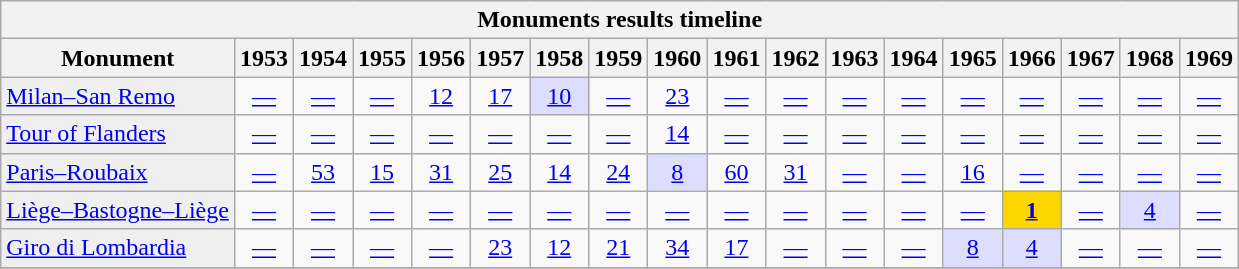<table class="wikitable">
<tr>
<th scope="col" colspan=19 align=center>Monuments results timeline</th>
</tr>
<tr>
<th>Monument</th>
<th scope="col">1953</th>
<th scope="col">1954</th>
<th scope="col">1955</th>
<th scope="col">1956</th>
<th scope="col">1957</th>
<th scope="col">1958</th>
<th scope="col">1959</th>
<th scope="col">1960</th>
<th scope="col">1961</th>
<th scope="col">1962</th>
<th scope="col">1963</th>
<th scope="col">1964</th>
<th scope="col">1965</th>
<th scope="col">1966</th>
<th scope="col">1967</th>
<th scope="col">1968</th>
<th scope="col">1969</th>
</tr>
<tr style="text-align:center;">
<td style="text-align:left; background:#efefef;"><a href='#'>Milan–San Remo</a></td>
<td><a href='#'>—</a></td>
<td><a href='#'>—</a></td>
<td><a href='#'>—</a></td>
<td><a href='#'>12</a></td>
<td><a href='#'>17</a></td>
<td style="background:#ddddff;"><a href='#'>10</a></td>
<td><a href='#'>—</a></td>
<td><a href='#'>23</a></td>
<td><a href='#'>—</a></td>
<td><a href='#'>—</a></td>
<td><a href='#'>—</a></td>
<td><a href='#'>—</a></td>
<td><a href='#'>—</a></td>
<td><a href='#'>—</a></td>
<td><a href='#'>—</a></td>
<td><a href='#'>—</a></td>
<td><a href='#'>—</a></td>
</tr>
<tr style="text-align:center;">
<td style="text-align:left; background:#efefef;"><a href='#'>Tour of Flanders</a></td>
<td><a href='#'>—</a></td>
<td><a href='#'>—</a></td>
<td><a href='#'>—</a></td>
<td><a href='#'>—</a></td>
<td><a href='#'>—</a></td>
<td><a href='#'>—</a></td>
<td><a href='#'>—</a></td>
<td><a href='#'>14</a></td>
<td><a href='#'>—</a></td>
<td><a href='#'>—</a></td>
<td><a href='#'>—</a></td>
<td><a href='#'>—</a></td>
<td><a href='#'>—</a></td>
<td><a href='#'>—</a></td>
<td><a href='#'>—</a></td>
<td><a href='#'>—</a></td>
<td><a href='#'>—</a></td>
</tr>
<tr style="text-align:center;">
<td style="text-align:left; background:#efefef;"><a href='#'>Paris–Roubaix</a></td>
<td><a href='#'>—</a></td>
<td><a href='#'>53</a></td>
<td><a href='#'>15</a></td>
<td><a href='#'>31</a></td>
<td><a href='#'>25</a></td>
<td><a href='#'>14</a></td>
<td><a href='#'>24</a></td>
<td style="background:#ddddff;"><a href='#'>8</a></td>
<td><a href='#'>60</a></td>
<td><a href='#'>31</a></td>
<td><a href='#'>—</a></td>
<td><a href='#'>—</a></td>
<td><a href='#'>16</a></td>
<td><a href='#'>—</a></td>
<td><a href='#'>—</a></td>
<td><a href='#'>—</a></td>
<td><a href='#'>—</a></td>
</tr>
<tr style="text-align:center;">
<td style="text-align:left; background:#efefef;"><a href='#'>Liège–Bastogne–Liège</a></td>
<td><a href='#'>—</a></td>
<td><a href='#'>—</a></td>
<td><a href='#'>—</a></td>
<td><a href='#'>—</a></td>
<td><a href='#'>—</a></td>
<td><a href='#'>—</a></td>
<td><a href='#'>—</a></td>
<td><a href='#'>—</a></td>
<td><a href='#'>—</a></td>
<td><a href='#'>—</a></td>
<td><a href='#'>—</a></td>
<td><a href='#'>—</a></td>
<td><a href='#'>—</a></td>
<td style="background:gold;"><a href='#'><strong>1</strong></a></td>
<td><a href='#'>—</a></td>
<td style="background:#ddddff;"><a href='#'>4</a></td>
<td><a href='#'>—</a></td>
</tr>
<tr style="text-align:center;">
<td style="text-align:left; background:#efefef;"><a href='#'>Giro di Lombardia</a></td>
<td><a href='#'>—</a></td>
<td><a href='#'>—</a></td>
<td><a href='#'>—</a></td>
<td><a href='#'>—</a></td>
<td><a href='#'>23</a></td>
<td><a href='#'>12</a></td>
<td><a href='#'>21</a></td>
<td><a href='#'>34</a></td>
<td><a href='#'>17</a></td>
<td><a href='#'>—</a></td>
<td><a href='#'>—</a></td>
<td><a href='#'>—</a></td>
<td style="background:#ddddff;"><a href='#'>8</a></td>
<td style="background:#ddddff;"><a href='#'>4</a></td>
<td><a href='#'>—</a></td>
<td><a href='#'>—</a></td>
<td><a href='#'>—</a></td>
</tr>
<tr>
</tr>
</table>
